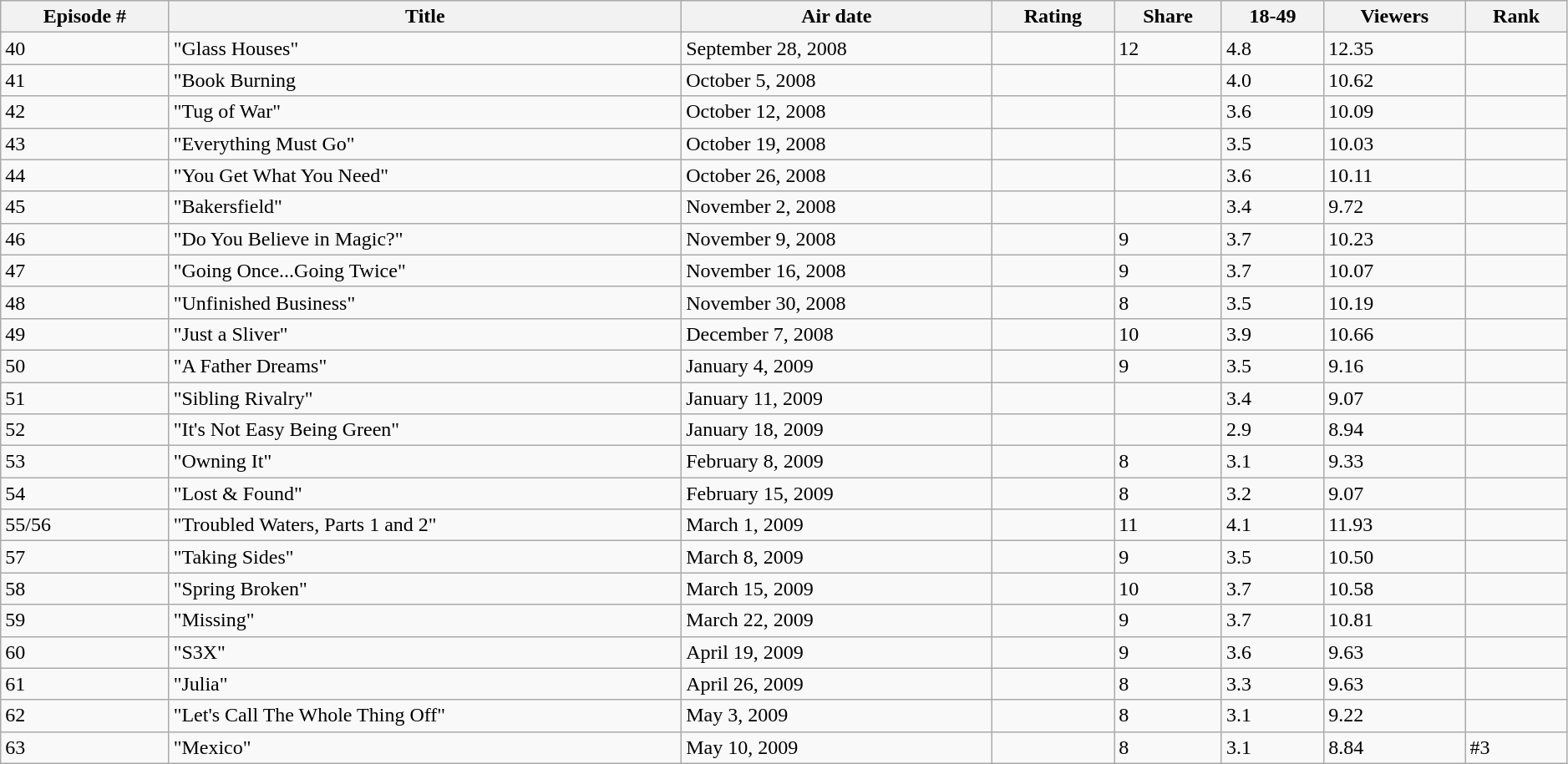<table class="wikitable" width="99%">
<tr>
<th>Episode #</th>
<th>Title</th>
<th>Air date</th>
<th>Rating</th>
<th>Share</th>
<th>18-49</th>
<th>Viewers</th>
<th>Rank</th>
</tr>
<tr>
<td>40</td>
<td>"Glass Houses"</td>
<td>September 28, 2008</td>
<td><strong></strong></td>
<td>12</td>
<td>4.8</td>
<td>12.35</td>
<td><strong></strong></td>
</tr>
<tr>
<td>41</td>
<td>"Book Burning</td>
<td>October 5, 2008</td>
<td><strong></strong></td>
<td><strong></strong></td>
<td>4.0</td>
<td>10.62</td>
<td><strong></strong></td>
</tr>
<tr>
<td>42</td>
<td>"Tug of War"</td>
<td>October 12, 2008</td>
<td><strong></strong></td>
<td><strong></strong></td>
<td>3.6</td>
<td>10.09</td>
<td><strong></strong></td>
</tr>
<tr>
<td>43</td>
<td>"Everything Must Go"</td>
<td>October 19, 2008</td>
<td><strong></strong></td>
<td><strong></strong></td>
<td>3.5</td>
<td>10.03</td>
<td><strong></strong></td>
</tr>
<tr>
<td>44</td>
<td>"You Get What You Need"</td>
<td>October 26, 2008</td>
<td><strong></strong></td>
<td><strong></strong></td>
<td>3.6</td>
<td>10.11</td>
<td><strong></strong></td>
</tr>
<tr>
<td>45</td>
<td>"Bakersfield"</td>
<td>November 2, 2008</td>
<td><strong></strong></td>
<td><strong></strong></td>
<td>3.4</td>
<td>9.72</td>
<td><strong></strong></td>
</tr>
<tr>
<td>46</td>
<td>"Do You Believe in Magic?"</td>
<td>November 9, 2008</td>
<td><strong></strong></td>
<td>9</td>
<td>3.7</td>
<td>10.23</td>
<td><strong></strong></td>
</tr>
<tr>
<td>47</td>
<td>"Going Once...Going Twice"</td>
<td>November 16, 2008</td>
<td><strong></strong></td>
<td>9</td>
<td>3.7</td>
<td>10.07</td>
<td><strong></strong></td>
</tr>
<tr>
<td>48</td>
<td>"Unfinished Business"</td>
<td>November 30, 2008</td>
<td><strong></strong></td>
<td>8</td>
<td>3.5</td>
<td>10.19</td>
<td><strong></strong></td>
</tr>
<tr>
<td>49</td>
<td>"Just a Sliver"</td>
<td>December 7, 2008</td>
<td><strong></strong></td>
<td>10</td>
<td>3.9</td>
<td>10.66</td>
<td><strong></strong></td>
</tr>
<tr>
<td>50</td>
<td>"A Father Dreams"</td>
<td>January 4, 2009</td>
<td><strong></strong></td>
<td>9</td>
<td>3.5</td>
<td>9.16</td>
<td><strong></strong></td>
</tr>
<tr>
<td>51</td>
<td>"Sibling Rivalry"</td>
<td>January 11, 2009</td>
<td><strong></strong></td>
<td><strong></strong></td>
<td>3.4</td>
<td>9.07</td>
<td><strong></strong></td>
</tr>
<tr>
<td>52</td>
<td>"It's Not Easy Being Green"</td>
<td>January 18, 2009</td>
<td><strong></strong></td>
<td><strong></strong></td>
<td>2.9</td>
<td>8.94</td>
<td><strong></strong></td>
</tr>
<tr>
<td>53</td>
<td>"Owning It"</td>
<td>February 8, 2009</td>
<td><strong></strong></td>
<td>8</td>
<td>3.1</td>
<td>9.33</td>
<td><strong></strong></td>
</tr>
<tr>
<td>54</td>
<td>"Lost & Found"</td>
<td>February 15, 2009</td>
<td><strong></strong></td>
<td>8</td>
<td>3.2</td>
<td>9.07</td>
<td><strong></strong></td>
</tr>
<tr>
<td>55/56</td>
<td>"Troubled Waters, Parts 1 and 2"</td>
<td>March 1, 2009</td>
<td><strong></strong></td>
<td>11</td>
<td>4.1</td>
<td>11.93</td>
<td><strong></strong></td>
</tr>
<tr>
<td>57</td>
<td>"Taking Sides"</td>
<td>March 8, 2009</td>
<td><strong></strong></td>
<td>9</td>
<td>3.5</td>
<td>10.50</td>
<td><strong></strong></td>
</tr>
<tr>
<td>58</td>
<td>"Spring Broken"</td>
<td>March 15, 2009</td>
<td><strong></strong></td>
<td>10</td>
<td>3.7</td>
<td>10.58</td>
<td><strong></strong></td>
</tr>
<tr>
<td>59</td>
<td>"Missing"</td>
<td>March 22, 2009</td>
<td><strong></strong></td>
<td>9</td>
<td>3.7</td>
<td>10.81</td>
<td><strong></strong></td>
</tr>
<tr>
<td>60</td>
<td>"S3X"</td>
<td>April 19, 2009</td>
<td><strong></strong></td>
<td>9</td>
<td>3.6</td>
<td>9.63</td>
<td><strong></strong></td>
</tr>
<tr>
<td>61</td>
<td>"Julia"</td>
<td>April 26, 2009</td>
<td><strong></strong></td>
<td>8</td>
<td>3.3</td>
<td>9.63</td>
<td><strong></strong></td>
</tr>
<tr>
<td>62</td>
<td>"Let's Call The Whole Thing Off"</td>
<td>May 3, 2009</td>
<td><strong></strong></td>
<td>8</td>
<td>3.1</td>
<td>9.22</td>
<td><strong></strong></td>
</tr>
<tr>
<td>63</td>
<td>"Mexico"</td>
<td>May 10, 2009</td>
<td><strong></strong></td>
<td>8</td>
<td>3.1</td>
<td>8.84</td>
<td>#3</td>
</tr>
</table>
